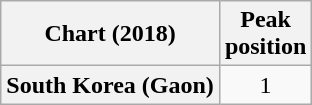<table class="wikitable plainrowheaders" style="text-align:center">
<tr>
<th scope="col">Chart (2018)</th>
<th scope="col">Peak<br>position</th>
</tr>
<tr>
<th scope="row">South Korea (Gaon)</th>
<td>1</td>
</tr>
</table>
